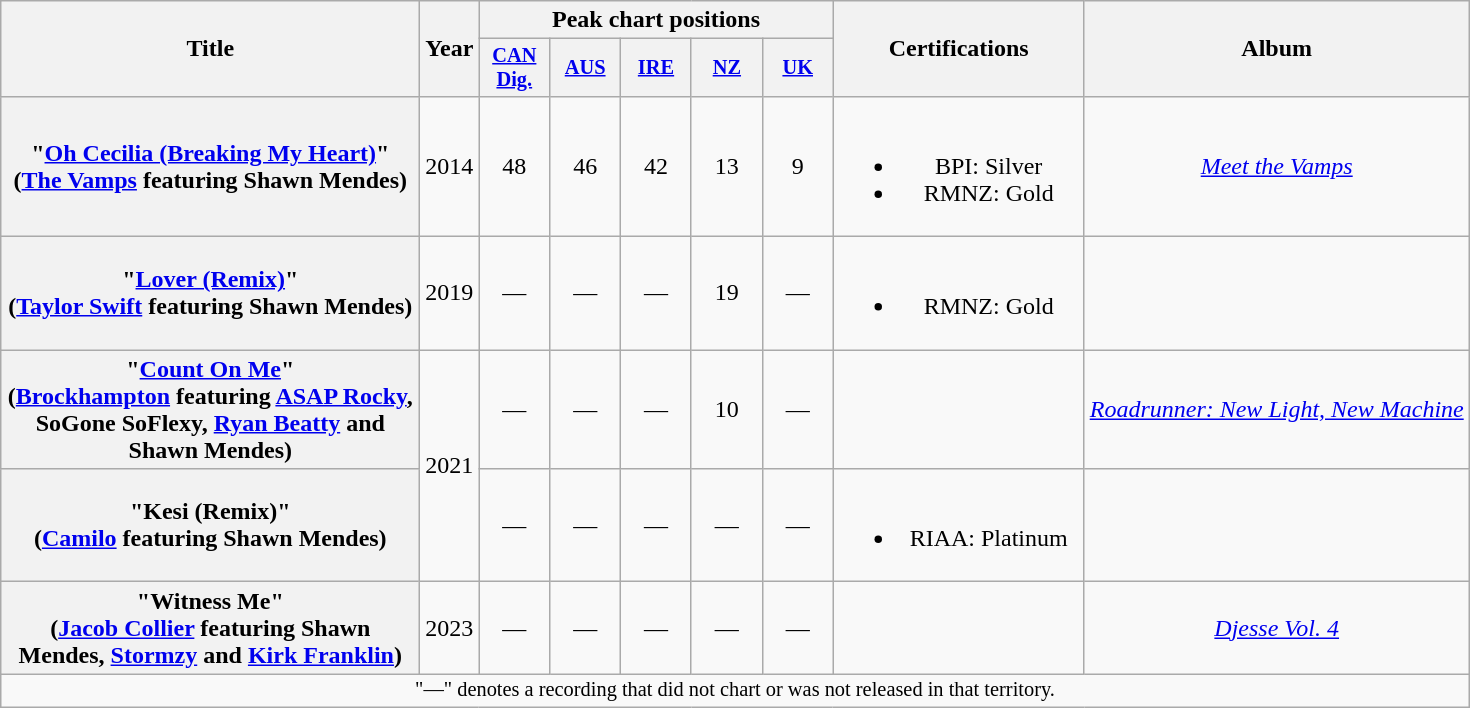<table class="wikitable plainrowheaders" style="text-align:center;">
<tr>
<th scope="col" rowspan="2" style="width:17em;">Title</th>
<th scope="col" rowspan="2" style="width:1em;">Year</th>
<th scope="col" colspan="5">Peak chart positions</th>
<th scope-"col" rowspan="2" style="width:10em;">Certifications</th>
<th scope="col" rowspan="2">Album</th>
</tr>
<tr>
<th scope="col" style="width:3em;font-size:85%;"><a href='#'>CAN<br>Dig.</a><br></th>
<th scope="col" style="width:3em;font-size:85%;"><a href='#'>AUS</a><br></th>
<th scope="col" style="width:3em;font-size:85%;"><a href='#'>IRE</a><br></th>
<th scope="col" style="width:3em;font-size:85%;"><a href='#'>NZ</a><br></th>
<th scope="col" style="width:3em;font-size:85%;"><a href='#'>UK</a><br></th>
</tr>
<tr>
<th scope="row">"<a href='#'>Oh Cecilia (Breaking My Heart)</a>"<br><span>(<a href='#'>The Vamps</a> featuring Shawn Mendes)</span></th>
<td>2014</td>
<td>48</td>
<td>46</td>
<td>42</td>
<td>13</td>
<td>9</td>
<td><br><ul><li>BPI: Silver</li><li>RMNZ: Gold</li></ul></td>
<td><em><a href='#'>Meet the Vamps</a></em></td>
</tr>
<tr>
<th scope="row">"<a href='#'>Lover (Remix)</a>"<br><span>(<a href='#'>Taylor Swift</a> featuring Shawn Mendes)</span></th>
<td>2019</td>
<td>—</td>
<td>—</td>
<td>—</td>
<td>19</td>
<td>—</td>
<td><br><ul><li>RMNZ: Gold</li></ul></td>
<td></td>
</tr>
<tr>
<th scope="row">"<a href='#'>Count On Me</a>"<br><span>(<a href='#'>Brockhampton</a> featuring <a href='#'>ASAP Rocky</a>, SoGone SoFlexy, <a href='#'>Ryan Beatty</a> and Shawn Mendes)</span></th>
<td rowspan="2">2021</td>
<td>—</td>
<td>—</td>
<td>—</td>
<td>10</td>
<td>—</td>
<td></td>
<td><em><a href='#'>Roadrunner: New Light, New Machine</a></em></td>
</tr>
<tr>
<th scope="row">"Kesi (Remix)"<br><span>(<a href='#'>Camilo</a> featuring Shawn Mendes)</span></th>
<td>—</td>
<td>—</td>
<td>—</td>
<td>—</td>
<td>—</td>
<td><br><ul><li>RIAA: Platinum </li></ul></td>
<td></td>
</tr>
<tr>
<th scope="row">"Witness Me"<br><span>(<a href='#'>Jacob Collier</a> featuring Shawn Mendes, <a href='#'>Stormzy</a> and <a href='#'>Kirk Franklin</a>)</span></th>
<td>2023</td>
<td>—</td>
<td>—</td>
<td>—</td>
<td>—</td>
<td>—</td>
<td></td>
<td><em><a href='#'>Djesse Vol. 4</a></em></td>
</tr>
<tr>
<td colspan="20" style="font-size:85%;">"—" denotes a recording that did not chart or was not released in that territory.</td>
</tr>
</table>
